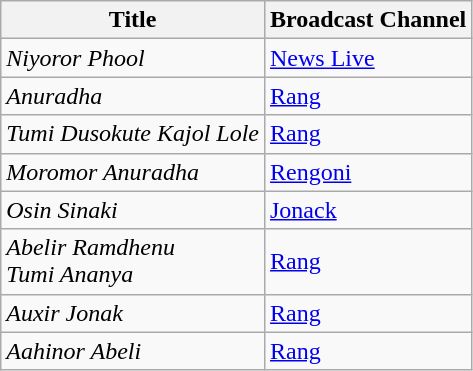<table class="wikitable sortable">
<tr>
<th>Title</th>
<th>Broadcast Channel</th>
</tr>
<tr>
<td><em>Niyoror Phool</em></td>
<td><a href='#'>News Live</a></td>
</tr>
<tr>
<td><em>Anuradha</em></td>
<td><a href='#'>Rang</a></td>
</tr>
<tr>
<td><em>Tumi Dusokute Kajol Lole</em></td>
<td><a href='#'>Rang</a></td>
</tr>
<tr>
<td><em>Moromor Anuradha</em></td>
<td><a href='#'>Rengoni</a></td>
</tr>
<tr>
<td><em>Osin Sinaki</em></td>
<td><a href='#'>Jonack</a></td>
</tr>
<tr>
<td><em>Abelir Ramdhenu</em><br><em>Tumi Ananya</em></td>
<td><a href='#'>Rang</a></td>
</tr>
<tr>
<td><em>Auxir Jonak</em><br></td>
<td><a href='#'>Rang</a></td>
</tr>
<tr>
<td><em>Aahinor Abeli</em></td>
<td><a href='#'>Rang</a></td>
</tr>
</table>
